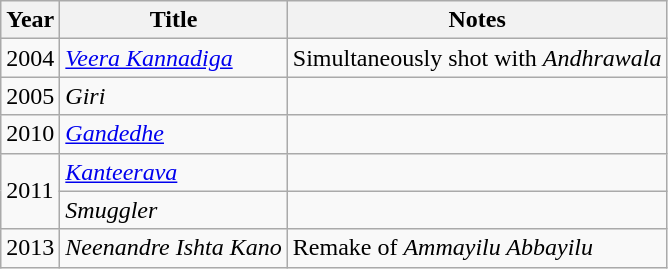<table class="wikitable sortable">
<tr>
<th>Year</th>
<th>Title</th>
<th>Notes</th>
</tr>
<tr>
<td>2004</td>
<td><em><a href='#'>Veera Kannadiga</a></em></td>
<td>Simultaneously shot with <em>Andhrawala</em></td>
</tr>
<tr>
<td>2005</td>
<td><em>Giri</em></td>
<td></td>
</tr>
<tr>
<td>2010</td>
<td><em><a href='#'>Gandedhe</a></em></td>
<td></td>
</tr>
<tr>
<td rowspan="2">2011</td>
<td><em><a href='#'>Kanteerava</a></em></td>
<td></td>
</tr>
<tr>
<td><em>Smuggler</em></td>
<td></td>
</tr>
<tr>
<td>2013</td>
<td><em>Neenandre Ishta Kano</em></td>
<td>Remake of <em>Ammayilu Abbayilu</em></td>
</tr>
</table>
